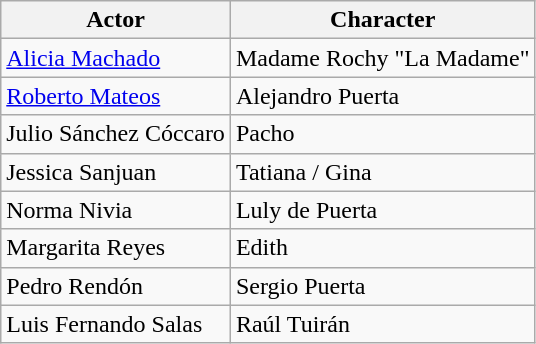<table class="wikitable">
<tr>
<th>Actor</th>
<th>Character</th>
</tr>
<tr>
<td><a href='#'>Alicia Machado</a></td>
<td>Madame Rochy "La Madame"</td>
</tr>
<tr>
<td><a href='#'>Roberto Mateos</a></td>
<td>Alejandro Puerta</td>
</tr>
<tr>
<td>Julio Sánchez Cóccaro</td>
<td>Pacho</td>
</tr>
<tr>
<td>Jessica Sanjuan</td>
<td>Tatiana / Gina</td>
</tr>
<tr>
<td>Norma Nivia</td>
<td>Luly de Puerta</td>
</tr>
<tr>
<td>Margarita Reyes</td>
<td>Edith</td>
</tr>
<tr>
<td>Pedro Rendón</td>
<td>Sergio Puerta</td>
</tr>
<tr>
<td>Luis Fernando Salas</td>
<td>Raúl Tuirán</td>
</tr>
</table>
